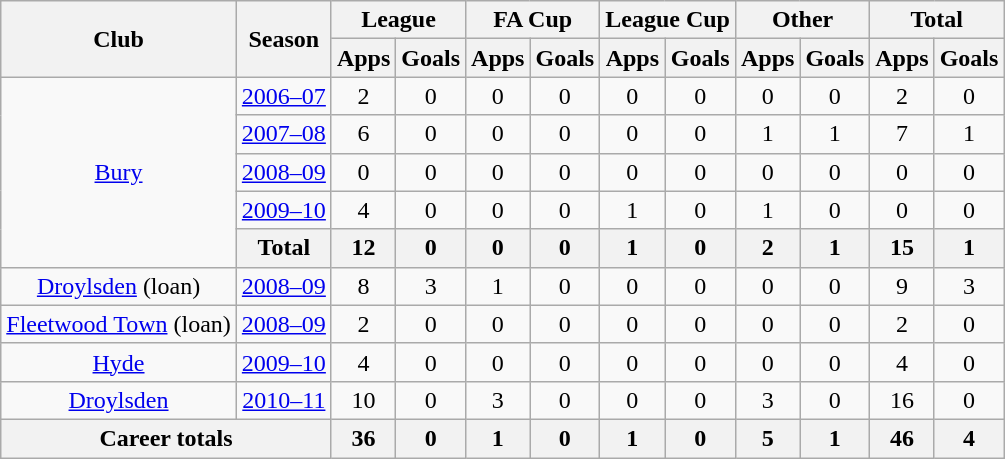<table class="wikitable" style="text-align: center;">
<tr>
<th rowspan="2">Club</th>
<th rowspan="2">Season</th>
<th colspan="2">League</th>
<th colspan="2">FA Cup</th>
<th colspan="2">League Cup</th>
<th colspan="2">Other</th>
<th colspan="2">Total</th>
</tr>
<tr>
<th>Apps</th>
<th>Goals</th>
<th>Apps</th>
<th>Goals</th>
<th>Apps</th>
<th>Goals</th>
<th>Apps</th>
<th>Goals</th>
<th>Apps</th>
<th>Goals</th>
</tr>
<tr>
<td rowspan="5" valign="center"><a href='#'>Bury</a></td>
<td><a href='#'>2006–07</a></td>
<td>2</td>
<td>0</td>
<td>0</td>
<td>0</td>
<td>0</td>
<td>0</td>
<td>0</td>
<td>0</td>
<td>2</td>
<td>0</td>
</tr>
<tr>
<td><a href='#'>2007–08</a></td>
<td>6</td>
<td>0</td>
<td>0</td>
<td>0</td>
<td>0</td>
<td>0</td>
<td>1</td>
<td>1</td>
<td>7</td>
<td>1</td>
</tr>
<tr>
<td><a href='#'>2008–09</a></td>
<td>0</td>
<td>0</td>
<td>0</td>
<td>0</td>
<td>0</td>
<td>0</td>
<td>0</td>
<td>0</td>
<td>0</td>
<td>0</td>
</tr>
<tr>
<td><a href='#'>2009–10</a></td>
<td>4</td>
<td>0</td>
<td>0</td>
<td>0</td>
<td>1</td>
<td>0</td>
<td>1</td>
<td>0</td>
<td>0</td>
<td>0</td>
</tr>
<tr>
<th colspan="1">Total</th>
<th>12</th>
<th>0</th>
<th>0</th>
<th>0</th>
<th>1</th>
<th>0</th>
<th>2</th>
<th>1</th>
<th>15</th>
<th>1</th>
</tr>
<tr>
<td rowspan="1" valign="center"><a href='#'>Droylsden</a> (loan)</td>
<td><a href='#'>2008–09</a></td>
<td>8</td>
<td>3</td>
<td>1</td>
<td>0</td>
<td>0</td>
<td>0</td>
<td>0</td>
<td>0</td>
<td>9</td>
<td>3</td>
</tr>
<tr>
<td rowspan="1" valign="center"><a href='#'>Fleetwood Town</a> (loan)</td>
<td><a href='#'>2008–09</a></td>
<td>2</td>
<td>0</td>
<td>0</td>
<td>0</td>
<td>0</td>
<td>0</td>
<td>0</td>
<td>0</td>
<td>2</td>
<td>0</td>
</tr>
<tr>
<td rowspan="1" valign="center"><a href='#'>Hyde</a></td>
<td><a href='#'>2009–10</a></td>
<td>4</td>
<td>0</td>
<td>0</td>
<td>0</td>
<td>0</td>
<td>0</td>
<td>0</td>
<td>0</td>
<td>4</td>
<td>0</td>
</tr>
<tr>
<td rowspan="1" valign="center"><a href='#'>Droylsden</a></td>
<td><a href='#'>2010–11</a></td>
<td>10</td>
<td>0</td>
<td>3</td>
<td>0</td>
<td>0</td>
<td>0</td>
<td>3</td>
<td>0</td>
<td>16</td>
<td>0</td>
</tr>
<tr>
<th colspan="2">Career totals</th>
<th>36</th>
<th>0</th>
<th>1</th>
<th>0</th>
<th>1</th>
<th>0</th>
<th>5</th>
<th>1</th>
<th>46</th>
<th>4</th>
</tr>
</table>
